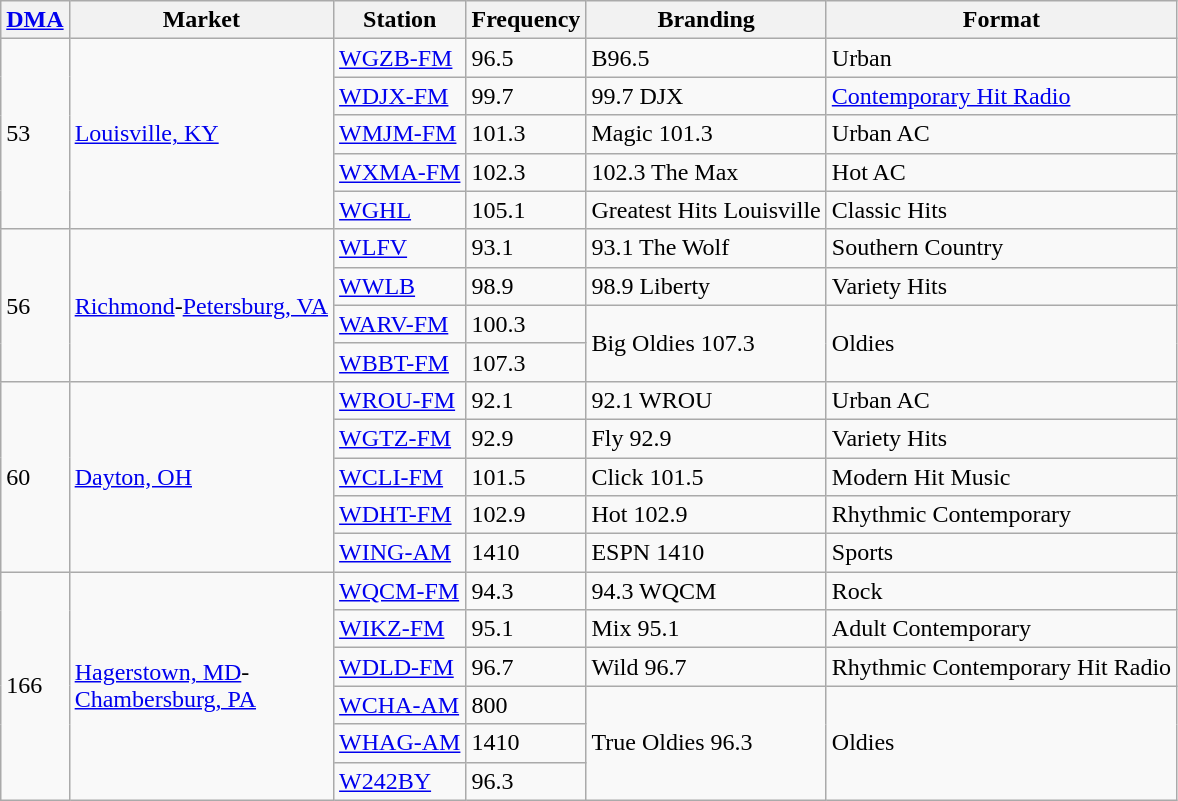<table class=wikitable>
<tr>
<th><a href='#'>DMA</a></th>
<th>Market</th>
<th>Station</th>
<th>Frequency</th>
<th>Branding</th>
<th>Format</th>
</tr>
<tr>
<td rowspan=5>53</td>
<td rowspan=5><a href='#'>Louisville, KY</a></td>
<td><a href='#'>WGZB-FM</a></td>
<td>96.5</td>
<td>B96.5</td>
<td>Urban</td>
</tr>
<tr>
<td><a href='#'>WDJX-FM</a></td>
<td>99.7</td>
<td>99.7 DJX</td>
<td><a href='#'>Contemporary Hit Radio</a></td>
</tr>
<tr>
<td><a href='#'>WMJM-FM</a></td>
<td>101.3</td>
<td>Magic 101.3</td>
<td>Urban AC</td>
</tr>
<tr>
<td><a href='#'>WXMA-FM</a></td>
<td>102.3</td>
<td>102.3 The Max</td>
<td>Hot AC</td>
</tr>
<tr>
<td><a href='#'>WGHL</a></td>
<td>105.1</td>
<td>Greatest Hits Louisville</td>
<td>Classic Hits</td>
</tr>
<tr>
<td rowspan=4>56</td>
<td rowspan=4><a href='#'>Richmond</a>-<a href='#'>Petersburg, VA</a></td>
<td><a href='#'>WLFV</a></td>
<td>93.1</td>
<td>93.1 The Wolf</td>
<td>Southern Country</td>
</tr>
<tr>
<td><a href='#'>WWLB</a></td>
<td>98.9</td>
<td>98.9 Liberty</td>
<td>Variety Hits</td>
</tr>
<tr>
<td><a href='#'>WARV-FM</a></td>
<td>100.3</td>
<td rowspan=2>Big Oldies 107.3</td>
<td rowspan=2>Oldies</td>
</tr>
<tr>
<td><a href='#'>WBBT-FM</a></td>
<td>107.3</td>
</tr>
<tr>
<td rowspan=5>60</td>
<td rowspan=5><a href='#'>Dayton, OH</a></td>
<td><a href='#'>WROU-FM</a></td>
<td>92.1</td>
<td>92.1 WROU</td>
<td>Urban AC</td>
</tr>
<tr>
<td><a href='#'>WGTZ-FM</a></td>
<td>92.9</td>
<td>Fly 92.9</td>
<td>Variety Hits</td>
</tr>
<tr>
<td><a href='#'>WCLI-FM</a></td>
<td>101.5</td>
<td>Click 101.5</td>
<td>Modern Hit Music</td>
</tr>
<tr>
<td><a href='#'>WDHT-FM</a></td>
<td>102.9</td>
<td>Hot 102.9</td>
<td>Rhythmic Contemporary</td>
</tr>
<tr>
<td><a href='#'>WING-AM</a></td>
<td>1410</td>
<td>ESPN 1410</td>
<td>Sports</td>
</tr>
<tr>
<td rowspan=6>166</td>
<td rowspan=6><a href='#'>Hagerstown, MD</a>-<br><a href='#'>Chambersburg, PA</a></td>
<td><a href='#'>WQCM-FM</a></td>
<td>94.3</td>
<td>94.3 WQCM</td>
<td>Rock</td>
</tr>
<tr>
<td><a href='#'>WIKZ-FM</a></td>
<td>95.1</td>
<td>Mix 95.1</td>
<td>Adult Contemporary</td>
</tr>
<tr>
<td><a href='#'>WDLD-FM</a></td>
<td>96.7</td>
<td>Wild 96.7</td>
<td>Rhythmic Contemporary Hit Radio</td>
</tr>
<tr>
<td><a href='#'>WCHA-AM</a></td>
<td>800</td>
<td rowspan=3>True Oldies 96.3</td>
<td rowspan=3>Oldies</td>
</tr>
<tr>
<td><a href='#'>WHAG-AM</a></td>
<td>1410</td>
</tr>
<tr>
<td><a href='#'>W242BY</a></td>
<td>96.3</td>
</tr>
</table>
